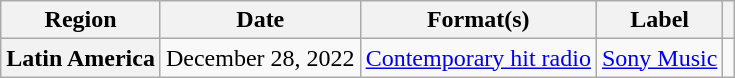<table class="wikitable plainrowheaders" border="1">
<tr>
<th scope="col">Region</th>
<th scope="col">Date</th>
<th scope="col">Format(s)</th>
<th scope="col">Label</th>
<th scope="col"></th>
</tr>
<tr>
<th scope="row">Latin America</th>
<td>December 28, 2022</td>
<td><a href='#'>Contemporary hit radio</a></td>
<td><a href='#'>Sony Music</a></td>
<td style="text-align:center;"></td>
</tr>
</table>
